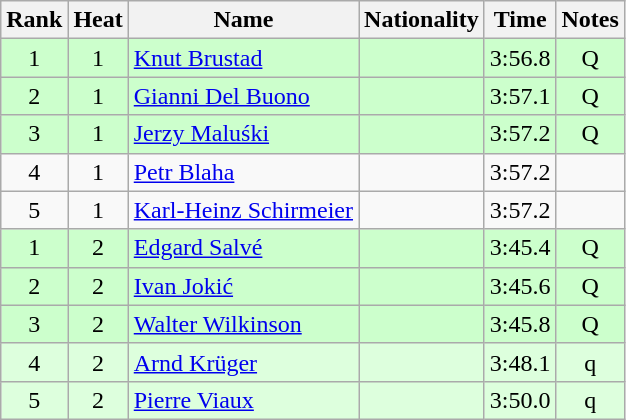<table class="wikitable sortable" style="text-align:center">
<tr>
<th>Rank</th>
<th>Heat</th>
<th>Name</th>
<th>Nationality</th>
<th>Time</th>
<th>Notes</th>
</tr>
<tr bgcolor=ccffcc>
<td>1</td>
<td>1</td>
<td align="left"><a href='#'>Knut Brustad</a></td>
<td align=left></td>
<td>3:56.8</td>
<td>Q</td>
</tr>
<tr bgcolor=ccffcc>
<td>2</td>
<td>1</td>
<td align="left"><a href='#'>Gianni Del Buono</a></td>
<td align=left></td>
<td>3:57.1</td>
<td>Q</td>
</tr>
<tr bgcolor=ccffcc>
<td>3</td>
<td>1</td>
<td align="left"><a href='#'>Jerzy Maluśki</a></td>
<td align=left></td>
<td>3:57.2</td>
<td>Q</td>
</tr>
<tr>
<td>4</td>
<td>1</td>
<td align="left"><a href='#'>Petr Blaha</a></td>
<td align=left></td>
<td>3:57.2</td>
<td></td>
</tr>
<tr>
<td>5</td>
<td>1</td>
<td align="left"><a href='#'>Karl-Heinz Schirmeier</a></td>
<td align=left></td>
<td>3:57.2</td>
<td></td>
</tr>
<tr bgcolor=ccffcc>
<td>1</td>
<td>2</td>
<td align="left"><a href='#'>Edgard Salvé</a></td>
<td align=left></td>
<td>3:45.4</td>
<td>Q</td>
</tr>
<tr bgcolor=ccffcc>
<td>2</td>
<td>2</td>
<td align="left"><a href='#'>Ivan Jokić</a></td>
<td align=left></td>
<td>3:45.6</td>
<td>Q</td>
</tr>
<tr bgcolor=ccffcc>
<td>3</td>
<td>2</td>
<td align="left"><a href='#'>Walter Wilkinson</a></td>
<td align=left></td>
<td>3:45.8</td>
<td>Q</td>
</tr>
<tr bgcolor=ddffdd>
<td>4</td>
<td>2</td>
<td align="left"><a href='#'>Arnd Krüger</a></td>
<td align=left></td>
<td>3:48.1</td>
<td>q</td>
</tr>
<tr bgcolor=ddffdd>
<td>5</td>
<td>2</td>
<td align="left"><a href='#'>Pierre Viaux</a></td>
<td align=left></td>
<td>3:50.0</td>
<td>q</td>
</tr>
</table>
